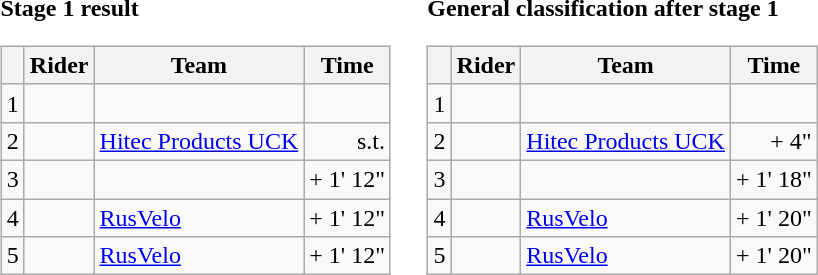<table>
<tr>
<td><strong>Stage 1 result</strong><br><table class="wikitable">
<tr>
<th></th>
<th>Rider</th>
<th>Team</th>
<th>Time</th>
</tr>
<tr>
<td>1</td>
<td></td>
<td></td>
<td align="right"></td>
</tr>
<tr>
<td>2</td>
<td></td>
<td><a href='#'>Hitec Products UCK</a></td>
<td align="right">s.t.</td>
</tr>
<tr>
<td>3</td>
<td></td>
<td></td>
<td align="right">+ 1' 12"</td>
</tr>
<tr>
<td>4</td>
<td></td>
<td><a href='#'>RusVelo</a></td>
<td align="right">+ 1' 12"</td>
</tr>
<tr>
<td>5</td>
<td></td>
<td><a href='#'>RusVelo</a></td>
<td align="right">+ 1' 12"</td>
</tr>
</table>
</td>
<td></td>
<td><strong>General classification after stage 1</strong><br><table class="wikitable">
<tr>
<th></th>
<th>Rider</th>
<th>Team</th>
<th>Time</th>
</tr>
<tr>
<td>1</td>
<td></td>
<td></td>
<td align="right"></td>
</tr>
<tr>
<td>2</td>
<td></td>
<td><a href='#'>Hitec Products UCK</a></td>
<td align="right">+ 4"</td>
</tr>
<tr>
<td>3</td>
<td></td>
<td></td>
<td align="right">+ 1' 18"</td>
</tr>
<tr>
<td>4</td>
<td></td>
<td><a href='#'>RusVelo</a></td>
<td align="right">+ 1' 20"</td>
</tr>
<tr>
<td>5</td>
<td></td>
<td><a href='#'>RusVelo</a></td>
<td align="right">+ 1' 20"</td>
</tr>
</table>
</td>
</tr>
</table>
